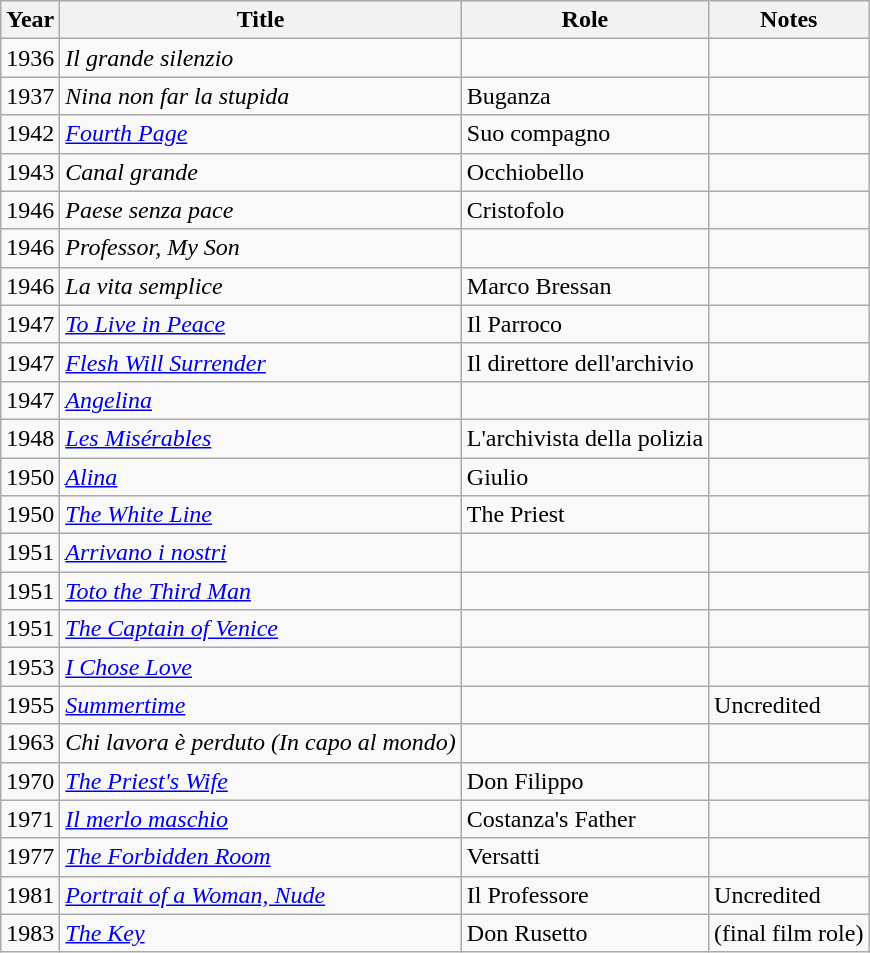<table class="wikitable">
<tr>
<th>Year</th>
<th>Title</th>
<th>Role</th>
<th>Notes</th>
</tr>
<tr>
<td>1936</td>
<td><em>Il grande silenzio</em></td>
<td></td>
<td></td>
</tr>
<tr>
<td>1937</td>
<td><em>Nina non far la stupida</em></td>
<td>Buganza</td>
<td></td>
</tr>
<tr>
<td>1942</td>
<td><em><a href='#'>Fourth Page</a></em></td>
<td>Suo compagno</td>
<td></td>
</tr>
<tr>
<td>1943</td>
<td><em>Canal grande</em></td>
<td>Occhiobello</td>
<td></td>
</tr>
<tr>
<td>1946</td>
<td><em>Paese senza pace</em></td>
<td>Cristofolo</td>
<td></td>
</tr>
<tr>
<td>1946</td>
<td><em>Professor, My Son</em></td>
<td></td>
<td></td>
</tr>
<tr>
<td>1946</td>
<td><em>La vita semplice</em></td>
<td>Marco Bressan</td>
<td></td>
</tr>
<tr>
<td>1947</td>
<td><em><a href='#'>To Live in Peace</a></em></td>
<td>Il Parroco</td>
<td></td>
</tr>
<tr>
<td>1947</td>
<td><em><a href='#'>Flesh Will Surrender</a></em></td>
<td>Il direttore dell'archivio</td>
<td></td>
</tr>
<tr>
<td>1947</td>
<td><em><a href='#'>Angelina</a></em></td>
<td></td>
<td></td>
</tr>
<tr>
<td>1948</td>
<td><em><a href='#'>Les Misérables</a></em></td>
<td>L'archivista della polizia</td>
<td></td>
</tr>
<tr>
<td>1950</td>
<td><em><a href='#'>Alina</a></em></td>
<td>Giulio</td>
<td></td>
</tr>
<tr>
<td>1950</td>
<td><em><a href='#'>The White Line</a></em></td>
<td>The Priest</td>
<td></td>
</tr>
<tr>
<td>1951</td>
<td><em><a href='#'>Arrivano i nostri</a></em></td>
<td></td>
<td></td>
</tr>
<tr>
<td>1951</td>
<td><em><a href='#'>Toto the Third Man</a></em></td>
<td></td>
<td></td>
</tr>
<tr>
<td>1951</td>
<td><em><a href='#'>The Captain of Venice</a></em></td>
<td></td>
<td></td>
</tr>
<tr>
<td>1953</td>
<td><em><a href='#'>I Chose Love</a></em></td>
<td></td>
<td></td>
</tr>
<tr>
<td>1955</td>
<td><em><a href='#'>Summertime</a></em></td>
<td></td>
<td>Uncredited</td>
</tr>
<tr>
<td>1963</td>
<td><em>Chi lavora è perduto (In capo al mondo)</em></td>
<td></td>
<td></td>
</tr>
<tr>
<td>1970</td>
<td><em><a href='#'>The Priest's Wife</a></em></td>
<td>Don Filippo</td>
<td></td>
</tr>
<tr>
<td>1971</td>
<td><em><a href='#'>Il merlo maschio</a></em></td>
<td>Costanza's Father</td>
<td></td>
</tr>
<tr>
<td>1977</td>
<td><em><a href='#'>The Forbidden Room</a></em></td>
<td>Versatti</td>
<td></td>
</tr>
<tr>
<td>1981</td>
<td><em><a href='#'>Portrait of a Woman, Nude</a></em></td>
<td>Il Professore</td>
<td>Uncredited</td>
</tr>
<tr>
<td>1983</td>
<td><em><a href='#'>The Key</a></em></td>
<td>Don Rusetto</td>
<td>(final film role)</td>
</tr>
</table>
